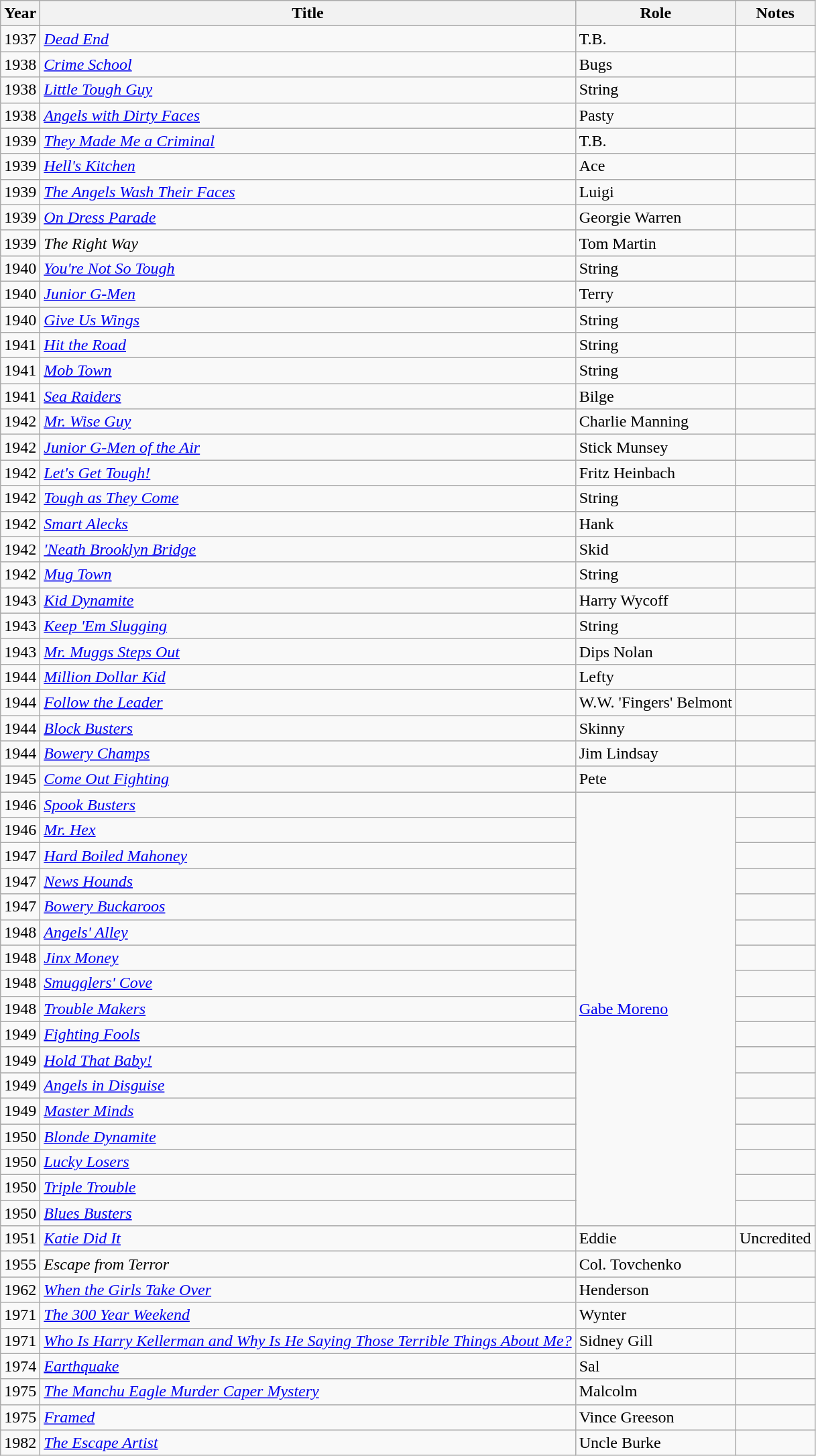<table class="wikitable">
<tr>
<th>Year</th>
<th>Title</th>
<th>Role</th>
<th>Notes</th>
</tr>
<tr>
<td>1937</td>
<td><em><a href='#'>Dead End</a></em></td>
<td>T.B.</td>
<td></td>
</tr>
<tr>
<td>1938</td>
<td><em><a href='#'>Crime School</a></em></td>
<td>Bugs</td>
<td></td>
</tr>
<tr>
<td>1938</td>
<td><em><a href='#'>Little Tough Guy</a></em></td>
<td>String</td>
<td></td>
</tr>
<tr>
<td>1938</td>
<td><em><a href='#'>Angels with Dirty Faces</a></em></td>
<td>Pasty</td>
<td></td>
</tr>
<tr>
<td>1939</td>
<td><em><a href='#'>They Made Me a Criminal</a></em></td>
<td>T.B.</td>
<td></td>
</tr>
<tr>
<td>1939</td>
<td><em><a href='#'>Hell's Kitchen</a></em></td>
<td>Ace</td>
<td></td>
</tr>
<tr>
<td>1939</td>
<td><em><a href='#'>The Angels Wash Their Faces</a></em></td>
<td>Luigi</td>
<td></td>
</tr>
<tr>
<td>1939</td>
<td><em><a href='#'>On Dress Parade</a></em></td>
<td>Georgie Warren</td>
<td></td>
</tr>
<tr>
<td>1939</td>
<td><em>The Right Way</em></td>
<td>Tom Martin</td>
<td></td>
</tr>
<tr>
<td>1940</td>
<td><em><a href='#'>You're Not So Tough</a></em></td>
<td>String</td>
<td></td>
</tr>
<tr>
<td>1940</td>
<td><em><a href='#'>Junior G-Men</a></em></td>
<td>Terry</td>
<td></td>
</tr>
<tr>
<td>1940</td>
<td><em><a href='#'>Give Us Wings</a></em></td>
<td>String</td>
<td></td>
</tr>
<tr>
<td>1941</td>
<td><em><a href='#'>Hit the Road</a></em></td>
<td>String</td>
<td></td>
</tr>
<tr>
<td>1941</td>
<td><em><a href='#'>Mob Town</a></em></td>
<td>String</td>
<td></td>
</tr>
<tr>
<td>1941</td>
<td><em><a href='#'>Sea Raiders</a></em></td>
<td>Bilge</td>
<td></td>
</tr>
<tr>
<td>1942</td>
<td><em><a href='#'>Mr. Wise Guy</a></em></td>
<td>Charlie Manning</td>
<td></td>
</tr>
<tr>
<td>1942</td>
<td><em><a href='#'>Junior G-Men of the Air</a></em></td>
<td>Stick Munsey</td>
<td></td>
</tr>
<tr>
<td>1942</td>
<td><em><a href='#'>Let's Get Tough!</a></em></td>
<td>Fritz Heinbach</td>
<td></td>
</tr>
<tr>
<td>1942</td>
<td><em><a href='#'>Tough as They Come</a></em></td>
<td>String</td>
<td></td>
</tr>
<tr>
<td>1942</td>
<td><em><a href='#'>Smart Alecks</a></em></td>
<td>Hank</td>
<td></td>
</tr>
<tr>
<td>1942</td>
<td><em><a href='#'>'Neath Brooklyn Bridge</a></em></td>
<td>Skid</td>
<td></td>
</tr>
<tr>
<td>1942</td>
<td><em><a href='#'>Mug Town</a></em></td>
<td>String</td>
<td></td>
</tr>
<tr>
<td>1943</td>
<td><em><a href='#'>Kid Dynamite</a></em></td>
<td>Harry Wycoff</td>
<td></td>
</tr>
<tr>
<td>1943</td>
<td><em><a href='#'>Keep 'Em Slugging</a></em></td>
<td>String</td>
<td></td>
</tr>
<tr>
<td>1943</td>
<td><em><a href='#'>Mr. Muggs Steps Out</a></em></td>
<td>Dips Nolan</td>
<td></td>
</tr>
<tr>
<td>1944</td>
<td><em><a href='#'>Million Dollar Kid</a></em></td>
<td>Lefty</td>
<td></td>
</tr>
<tr>
<td>1944</td>
<td><em><a href='#'>Follow the Leader</a></em></td>
<td>W.W. 'Fingers' Belmont</td>
<td></td>
</tr>
<tr>
<td>1944</td>
<td><em><a href='#'>Block Busters</a></em></td>
<td>Skinny</td>
<td></td>
</tr>
<tr>
<td>1944</td>
<td><em><a href='#'>Bowery Champs</a></em></td>
<td>Jim Lindsay</td>
<td></td>
</tr>
<tr>
<td>1945</td>
<td><em><a href='#'>Come Out Fighting</a></em></td>
<td>Pete</td>
<td></td>
</tr>
<tr>
<td>1946</td>
<td><em><a href='#'>Spook Busters</a></em></td>
<td rowspan="17"><a href='#'>Gabe Moreno</a></td>
<td></td>
</tr>
<tr>
<td>1946</td>
<td><em><a href='#'>Mr. Hex</a></em></td>
<td></td>
</tr>
<tr>
<td>1947</td>
<td><em><a href='#'>Hard Boiled Mahoney</a></em></td>
<td></td>
</tr>
<tr>
<td>1947</td>
<td><em><a href='#'>News Hounds</a></em></td>
<td></td>
</tr>
<tr>
<td>1947</td>
<td><em><a href='#'>Bowery Buckaroos</a></em></td>
<td></td>
</tr>
<tr>
<td>1948</td>
<td><em><a href='#'>Angels' Alley</a></em></td>
<td></td>
</tr>
<tr>
<td>1948</td>
<td><em><a href='#'>Jinx Money</a></em></td>
<td></td>
</tr>
<tr>
<td>1948</td>
<td><em><a href='#'>Smugglers' Cove</a></em></td>
<td></td>
</tr>
<tr>
<td>1948</td>
<td><em><a href='#'>Trouble Makers</a></em></td>
<td></td>
</tr>
<tr>
<td>1949</td>
<td><em><a href='#'>Fighting Fools</a></em></td>
<td></td>
</tr>
<tr>
<td>1949</td>
<td><em><a href='#'>Hold That Baby!</a></em></td>
<td></td>
</tr>
<tr>
<td>1949</td>
<td><em><a href='#'>Angels in Disguise</a></em></td>
<td></td>
</tr>
<tr>
<td>1949</td>
<td><em><a href='#'>Master Minds</a></em></td>
<td></td>
</tr>
<tr>
<td>1950</td>
<td><em><a href='#'>Blonde Dynamite</a></em></td>
<td></td>
</tr>
<tr>
<td>1950</td>
<td><em><a href='#'>Lucky Losers</a></em></td>
<td></td>
</tr>
<tr>
<td>1950</td>
<td><em><a href='#'>Triple Trouble</a></em></td>
<td></td>
</tr>
<tr>
<td>1950</td>
<td><em><a href='#'>Blues Busters</a></em></td>
<td></td>
</tr>
<tr>
<td>1951</td>
<td><em><a href='#'>Katie Did It</a></em></td>
<td>Eddie</td>
<td>Uncredited</td>
</tr>
<tr>
<td>1955</td>
<td><em>Escape from Terror</em></td>
<td>Col. Tovchenko</td>
<td></td>
</tr>
<tr>
<td>1962</td>
<td><em><a href='#'>When the Girls Take Over</a></em></td>
<td>Henderson</td>
<td></td>
</tr>
<tr>
<td>1971</td>
<td><em><a href='#'>The 300 Year Weekend</a></em></td>
<td>Wynter</td>
<td></td>
</tr>
<tr>
<td>1971</td>
<td><em><a href='#'>Who Is Harry Kellerman and Why Is He Saying Those Terrible Things About Me?</a></em></td>
<td>Sidney Gill</td>
<td></td>
</tr>
<tr>
<td>1974</td>
<td><em><a href='#'>Earthquake</a></em></td>
<td>Sal</td>
<td></td>
</tr>
<tr>
<td>1975</td>
<td><em><a href='#'>The Manchu Eagle Murder Caper Mystery</a></em></td>
<td>Malcolm</td>
<td></td>
</tr>
<tr>
<td>1975</td>
<td><em><a href='#'>Framed</a></em></td>
<td>Vince Greeson</td>
<td></td>
</tr>
<tr>
<td>1982</td>
<td><em><a href='#'>The Escape Artist</a></em></td>
<td>Uncle Burke</td>
<td></td>
</tr>
</table>
